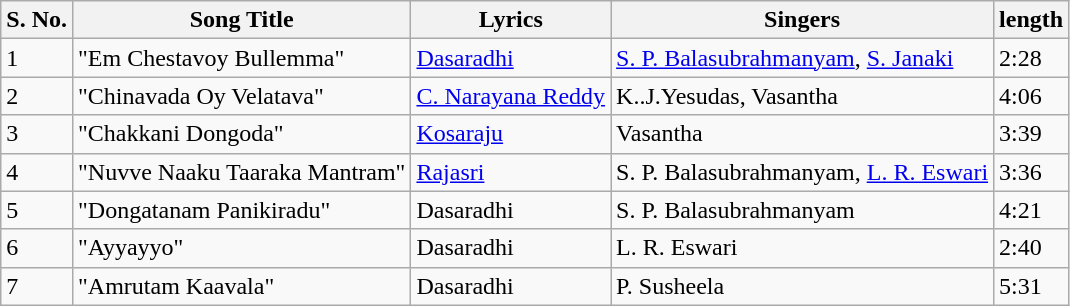<table class="wikitable">
<tr>
<th>S. No.</th>
<th>Song Title</th>
<th>Lyrics</th>
<th>Singers</th>
<th>length</th>
</tr>
<tr>
<td>1</td>
<td>"Em Chestavoy Bullemma"</td>
<td><a href='#'>Dasaradhi</a></td>
<td><a href='#'>S. P. Balasubrahmanyam</a>, <a href='#'>S. Janaki</a></td>
<td>2:28</td>
</tr>
<tr>
<td>2</td>
<td>"Chinavada Oy Velatava"</td>
<td><a href='#'>C. Narayana Reddy</a></td>
<td>K..J.Yesudas, Vasantha</td>
<td>4:06</td>
</tr>
<tr>
<td>3</td>
<td>"Chakkani Dongoda"</td>
<td><a href='#'>Kosaraju</a></td>
<td>Vasantha</td>
<td>3:39</td>
</tr>
<tr>
<td>4</td>
<td>"Nuvve Naaku Taaraka Mantram"</td>
<td><a href='#'>Rajasri</a></td>
<td>S. P. Balasubrahmanyam, <a href='#'>L. R. Eswari</a></td>
<td>3:36</td>
</tr>
<tr>
<td>5</td>
<td>"Dongatanam Panikiradu"</td>
<td>Dasaradhi</td>
<td>S. P. Balasubrahmanyam</td>
<td>4:21</td>
</tr>
<tr>
<td>6</td>
<td>"Ayyayyo"</td>
<td>Dasaradhi</td>
<td>L. R. Eswari</td>
<td>2:40</td>
</tr>
<tr>
<td>7</td>
<td>"Amrutam Kaavala"</td>
<td>Dasaradhi</td>
<td>P. Susheela</td>
<td>5:31</td>
</tr>
</table>
